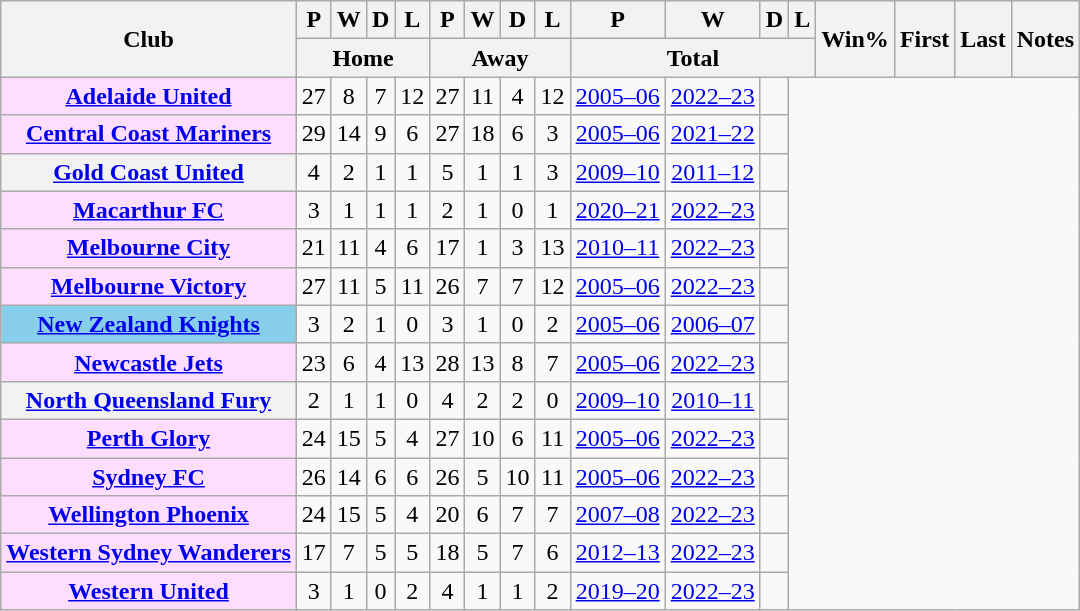<table class="wikitable plainrowheaders sortable" style="text-align:center">
<tr>
<th scope=col rowspan=2>Club</th>
<th scope=col>P</th>
<th scope=col>W</th>
<th scope=col>D</th>
<th scope=col>L</th>
<th scope=col>P</th>
<th scope=col>W</th>
<th scope=col>D</th>
<th scope=col>L</th>
<th scope=col>P</th>
<th scope=col>W</th>
<th scope=col>D</th>
<th scope=col>L</th>
<th rowspan=2 scope=col>Win%</th>
<th rowspan=2 scope=col>First</th>
<th rowspan=2 scope=col>Last</th>
<th class="unsortable" rowspan=2 scope=col>Notes</th>
</tr>
<tr class="unsortable">
<th colspan=4>Home</th>
<th colspan=4>Away</th>
<th colspan=4>Total</th>
</tr>
<tr>
<th scope=row style=background:#FFDDFF><a href='#'>Adelaide United</a> </th>
<td>27</td>
<td>8</td>
<td>7</td>
<td>12</td>
<td>27</td>
<td>11</td>
<td>4</td>
<td>12<br></td>
<td><a href='#'>2005–06</a></td>
<td><a href='#'>2022–23</a></td>
<td></td>
</tr>
<tr>
<th scope=row style=background:#FFDDFF><a href='#'>Central Coast Mariners</a> </th>
<td>29</td>
<td>14</td>
<td>9</td>
<td>6</td>
<td>27</td>
<td>18</td>
<td>6</td>
<td>3<br></td>
<td><a href='#'>2005–06</a></td>
<td><a href='#'>2021–22</a></td>
<td></td>
</tr>
<tr>
<th scope=row><a href='#'>Gold Coast United</a></th>
<td>4</td>
<td>2</td>
<td>1</td>
<td>1</td>
<td>5</td>
<td>1</td>
<td>1</td>
<td>3<br></td>
<td><a href='#'>2009–10</a></td>
<td><a href='#'>2011–12</a></td>
<td></td>
</tr>
<tr>
<th scope=row style=background:#FFDDFF><a href='#'>Macarthur FC</a> </th>
<td>3</td>
<td>1</td>
<td>1</td>
<td>1</td>
<td>2</td>
<td>1</td>
<td>0</td>
<td>1<br></td>
<td><a href='#'>2020–21</a></td>
<td><a href='#'>2022–23</a></td>
<td></td>
</tr>
<tr>
<th scope=row style=background:#FFDDFF><a href='#'>Melbourne City</a> </th>
<td>21</td>
<td>11</td>
<td>4</td>
<td>6</td>
<td>17</td>
<td>1</td>
<td>3</td>
<td>13<br></td>
<td><a href='#'>2010–11</a></td>
<td><a href='#'>2022–23</a></td>
<td></td>
</tr>
<tr>
<th scope=row style=background:#FFDDFF><a href='#'>Melbourne Victory</a> </th>
<td>27</td>
<td>11</td>
<td>5</td>
<td>11</td>
<td>26</td>
<td>7</td>
<td>7</td>
<td>12<br></td>
<td><a href='#'>2005–06</a></td>
<td><a href='#'>2022–23</a></td>
<td></td>
</tr>
<tr>
<th scope=row style=background:#87CEEB><a href='#'>New Zealand Knights</a> </th>
<td>3</td>
<td>2</td>
<td>1</td>
<td>0</td>
<td>3</td>
<td>1</td>
<td>0</td>
<td>2<br></td>
<td><a href='#'>2005–06</a></td>
<td><a href='#'>2006–07</a></td>
<td></td>
</tr>
<tr>
<th scope=row style=background:#FFDDFF><a href='#'>Newcastle Jets</a> </th>
<td>23</td>
<td>6</td>
<td>4</td>
<td>13</td>
<td>28</td>
<td>13</td>
<td>8</td>
<td>7<br></td>
<td><a href='#'>2005–06</a></td>
<td><a href='#'>2022–23</a></td>
<td></td>
</tr>
<tr>
<th scope=row><a href='#'>North Queensland Fury</a></th>
<td>2</td>
<td>1</td>
<td>1</td>
<td>0</td>
<td>4</td>
<td>2</td>
<td>2</td>
<td>0<br></td>
<td><a href='#'>2009–10</a></td>
<td><a href='#'>2010–11</a></td>
<td></td>
</tr>
<tr>
<th scope=row style=background:#FFDDFF><a href='#'>Perth Glory</a> </th>
<td>24</td>
<td>15</td>
<td>5</td>
<td>4</td>
<td>27</td>
<td>10</td>
<td>6</td>
<td>11<br></td>
<td><a href='#'>2005–06</a></td>
<td><a href='#'>2022–23</a></td>
<td></td>
</tr>
<tr>
<th scope=row style=background:#FFDDFF><a href='#'>Sydney FC</a> </th>
<td>26</td>
<td>14</td>
<td>6</td>
<td>6</td>
<td>26</td>
<td>5</td>
<td>10</td>
<td>11<br></td>
<td><a href='#'>2005–06</a></td>
<td><a href='#'>2022–23</a></td>
<td></td>
</tr>
<tr>
<th scope=row style=background:#FFDDFF><a href='#'>Wellington Phoenix</a> </th>
<td>24</td>
<td>15</td>
<td>5</td>
<td>4</td>
<td>20</td>
<td>6</td>
<td>7</td>
<td>7<br></td>
<td><a href='#'>2007–08</a></td>
<td><a href='#'>2022–23</a></td>
<td></td>
</tr>
<tr>
<th scope=row style=background:#FFDDFF><a href='#'>Western Sydney Wanderers</a> </th>
<td>17</td>
<td>7</td>
<td>5</td>
<td>5</td>
<td>18</td>
<td>5</td>
<td>7</td>
<td>6<br></td>
<td><a href='#'>2012–13</a></td>
<td><a href='#'>2022–23</a></td>
<td></td>
</tr>
<tr>
<th scope=row style=background:#FFDDFF><a href='#'>Western United</a> </th>
<td>3</td>
<td>1</td>
<td>0</td>
<td>2</td>
<td>4</td>
<td>1</td>
<td>1</td>
<td>2<br></td>
<td><a href='#'>2019–20</a></td>
<td><a href='#'>2022–23</a></td>
<td></td>
</tr>
</table>
